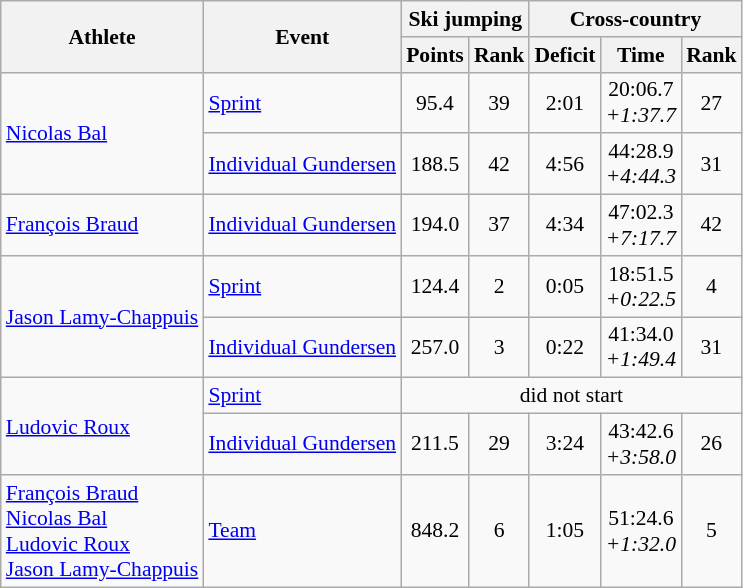<table class="wikitable" style="font-size:90%">
<tr>
<th rowspan="2">Athlete</th>
<th rowspan="2">Event</th>
<th colspan="2">Ski jumping</th>
<th colspan="6">Cross-country</th>
</tr>
<tr>
<th>Points</th>
<th>Rank</th>
<th>Deficit</th>
<th>Time</th>
<th>Rank</th>
</tr>
<tr>
<td rowspan=2><a href='#'>Nicolas Bal</a></td>
<td><a href='#'>Sprint</a></td>
<td align="center">95.4</td>
<td align="center">39</td>
<td align="center">2:01</td>
<td align="center">20:06.7<br> <em>+1:37.7</em></td>
<td align="center">27</td>
</tr>
<tr>
<td><a href='#'>Individual Gundersen</a></td>
<td align="center">188.5</td>
<td align="center">42</td>
<td align="center">4:56</td>
<td align="center">44:28.9<br> <em>+4:44.3</em></td>
<td align="center">31</td>
</tr>
<tr>
<td><a href='#'>François Braud</a></td>
<td><a href='#'>Individual Gundersen</a></td>
<td align="center">194.0</td>
<td align="center">37</td>
<td align="center">4:34</td>
<td align="center">47:02.3<br> <em>+7:17.7</em></td>
<td align="center">42</td>
</tr>
<tr>
<td rowspan=2><a href='#'>Jason Lamy-Chappuis</a></td>
<td><a href='#'>Sprint</a></td>
<td align="center">124.4</td>
<td align="center">2</td>
<td align="center">0:05</td>
<td align="center">18:51.5<br> <em>+0:22.5</em></td>
<td align="center">4</td>
</tr>
<tr>
<td><a href='#'>Individual Gundersen</a></td>
<td align="center">257.0</td>
<td align="center">3</td>
<td align="center">0:22</td>
<td align="center">41:34.0<br> <em>+1:49.4</em></td>
<td align="center">31</td>
</tr>
<tr>
<td rowspan=2><a href='#'>Ludovic Roux</a></td>
<td><a href='#'>Sprint</a></td>
<td colspan=5 align="center">did not start</td>
</tr>
<tr>
<td><a href='#'>Individual Gundersen</a></td>
<td align="center">211.5</td>
<td align="center">29</td>
<td align="center">3:24</td>
<td align="center">43:42.6<br> <em>+3:58.0</em></td>
<td align="center">26</td>
</tr>
<tr>
<td><a href='#'>François Braud</a><br><a href='#'>Nicolas Bal</a><br><a href='#'>Ludovic Roux</a><br><a href='#'>Jason Lamy-Chappuis</a></td>
<td><a href='#'>Team</a></td>
<td align="center">848.2</td>
<td align="center">6</td>
<td align="center">1:05</td>
<td align="center">51:24.6<br> <em>+1:32.0</em></td>
<td align="center">5</td>
</tr>
</table>
